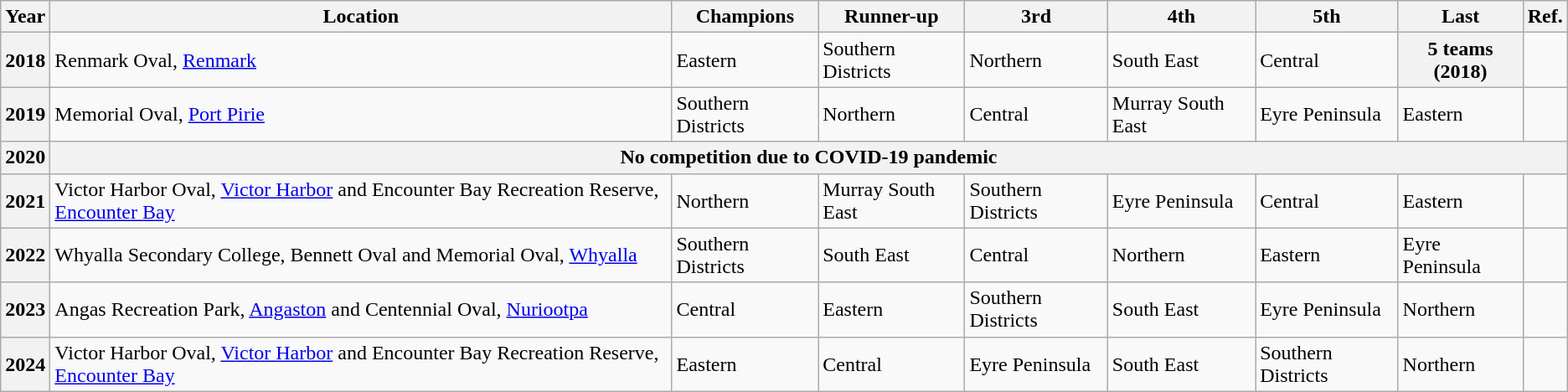<table class="wikitable">
<tr>
<th>Year</th>
<th>Location</th>
<th>Champions </th>
<th>Runner-up</th>
<th>3rd</th>
<th>4th</th>
<th>5th</th>
<th>Last</th>
<th>Ref.</th>
</tr>
<tr>
<th>2018</th>
<td>Renmark Oval, <a href='#'>Renmark</a></td>
<td>Eastern</td>
<td>Southern Districts</td>
<td>Northern</td>
<td>South East</td>
<td>Central</td>
<th>5 teams (2018)</th>
<td></td>
</tr>
<tr>
<th>2019</th>
<td>Memorial Oval, <a href='#'>Port Pirie</a></td>
<td>Southern Districts</td>
<td>Northern</td>
<td>Central</td>
<td>Murray South East</td>
<td>Eyre Peninsula</td>
<td>Eastern</td>
<td></td>
</tr>
<tr>
<th>2020</th>
<th colspan="8">No competition due to COVID-19 pandemic</th>
</tr>
<tr>
<th>2021</th>
<td>Victor Harbor Oval, <a href='#'>Victor Harbor</a> and Encounter Bay Recreation Reserve, <a href='#'>Encounter Bay</a></td>
<td>Northern</td>
<td>Murray South East</td>
<td>Southern Districts</td>
<td>Eyre Peninsula</td>
<td>Central</td>
<td>Eastern</td>
<td></td>
</tr>
<tr>
<th>2022</th>
<td>Whyalla Secondary College, Bennett Oval and Memorial Oval, <a href='#'>Whyalla</a></td>
<td>Southern Districts</td>
<td>South East</td>
<td>Central</td>
<td>Northern</td>
<td>Eastern</td>
<td>Eyre Peninsula</td>
<td></td>
</tr>
<tr>
<th>2023</th>
<td>Angas Recreation Park, <a href='#'>Angaston</a> and Centennial Oval, <a href='#'>Nuriootpa</a></td>
<td>Central</td>
<td>Eastern</td>
<td>Southern Districts</td>
<td>South East</td>
<td>Eyre Peninsula</td>
<td>Northern</td>
<td></td>
</tr>
<tr>
<th>2024</th>
<td>Victor Harbor Oval, <a href='#'>Victor Harbor</a> and Encounter Bay Recreation Reserve, <a href='#'>Encounter Bay</a></td>
<td>Eastern</td>
<td>Central</td>
<td>Eyre Peninsula</td>
<td>South East</td>
<td>Southern Districts</td>
<td>Northern</td>
<td></td>
</tr>
</table>
